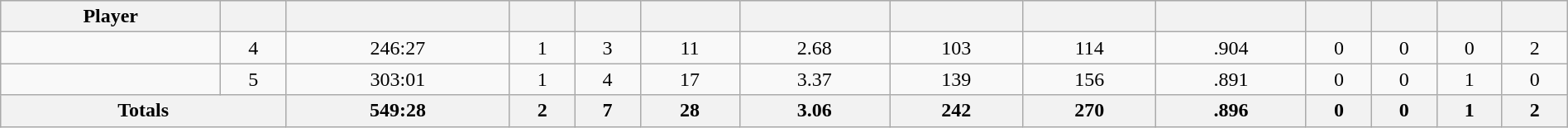<table class="wikitable sortable" style="width:100%;">
<tr style="text-align:center; background:#ddd;">
<th>Player</th>
<th></th>
<th></th>
<th></th>
<th></th>
<th></th>
<th></th>
<th></th>
<th></th>
<th></th>
<th></th>
<th></th>
<th></th>
<th></th>
</tr>
<tr align=center>
<td style=white-space:nowrap></td>
<td>4</td>
<td>246:27</td>
<td>1</td>
<td>3</td>
<td>11</td>
<td>2.68</td>
<td>103</td>
<td>114</td>
<td>.904</td>
<td>0</td>
<td>0</td>
<td>0</td>
<td>2</td>
</tr>
<tr align=center>
<td style=white-space:nowrap></td>
<td>5</td>
<td>303:01</td>
<td>1</td>
<td>4</td>
<td>17</td>
<td>3.37</td>
<td>139</td>
<td>156</td>
<td>.891</td>
<td>0</td>
<td>0</td>
<td>1</td>
<td>0</td>
</tr>
<tr class="unsortable">
<th colspan=2>Totals</th>
<th>549:28</th>
<th>2</th>
<th>7</th>
<th>28</th>
<th>3.06</th>
<th>242</th>
<th>270</th>
<th>.896</th>
<th>0</th>
<th>0</th>
<th>1</th>
<th>2</th>
</tr>
</table>
